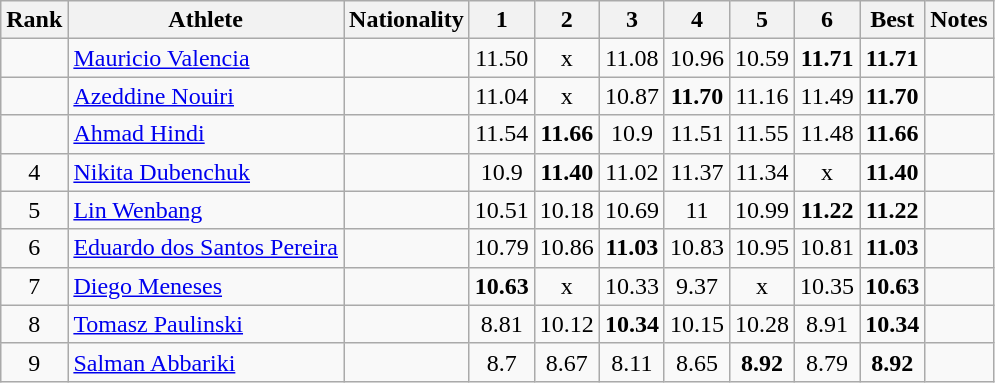<table class="wikitable sortable" style="text-align:center">
<tr>
<th>Rank</th>
<th>Athlete</th>
<th>Nationality</th>
<th>1</th>
<th>2</th>
<th>3</th>
<th>4</th>
<th>5</th>
<th>6</th>
<th>Best</th>
<th>Notes</th>
</tr>
<tr>
<td></td>
<td align=left><a href='#'>Mauricio Valencia</a></td>
<td align=left></td>
<td>11.50</td>
<td>x</td>
<td>11.08</td>
<td>10.96</td>
<td>10.59</td>
<td><strong>11.71</strong></td>
<td><strong>11.71</strong></td>
<td></td>
</tr>
<tr>
<td></td>
<td align=left><a href='#'>Azeddine Nouiri</a></td>
<td align=left></td>
<td>11.04</td>
<td>x</td>
<td>10.87</td>
<td><strong>11.70</strong></td>
<td>11.16</td>
<td>11.49</td>
<td><strong>11.70</strong></td>
<td></td>
</tr>
<tr>
<td></td>
<td align=left><a href='#'>Ahmad Hindi</a></td>
<td align=left></td>
<td>11.54</td>
<td><strong>11.66</strong></td>
<td>10.9</td>
<td>11.51</td>
<td>11.55</td>
<td>11.48</td>
<td><strong>11.66</strong></td>
<td></td>
</tr>
<tr>
<td>4</td>
<td align=left><a href='#'>Nikita Dubenchuk</a></td>
<td align=left></td>
<td>10.9</td>
<td><strong>11.40</strong></td>
<td>11.02</td>
<td>11.37</td>
<td>11.34</td>
<td>x</td>
<td><strong>11.40</strong></td>
<td></td>
</tr>
<tr>
<td>5</td>
<td align=left><a href='#'>Lin Wenbang</a></td>
<td align=left></td>
<td>10.51</td>
<td>10.18</td>
<td>10.69</td>
<td>11</td>
<td>10.99</td>
<td><strong>11.22</strong></td>
<td><strong>11.22</strong></td>
<td></td>
</tr>
<tr>
<td>6</td>
<td align=left><a href='#'>Eduardo dos Santos Pereira</a></td>
<td align="left"></td>
<td>10.79</td>
<td>10.86</td>
<td><strong>11.03</strong></td>
<td>10.83</td>
<td>10.95</td>
<td>10.81</td>
<td><strong>11.03</strong></td>
<td></td>
</tr>
<tr>
<td>7</td>
<td align=left><a href='#'>Diego Meneses</a></td>
<td align=left></td>
<td><strong>10.63</strong></td>
<td>x</td>
<td>10.33</td>
<td>9.37</td>
<td>x</td>
<td>10.35</td>
<td><strong>10.63</strong></td>
<td></td>
</tr>
<tr>
<td>8</td>
<td align=left><a href='#'>Tomasz Paulinski</a></td>
<td align=left></td>
<td>8.81</td>
<td>10.12</td>
<td><strong>10.34</strong></td>
<td>10.15</td>
<td>10.28</td>
<td>8.91</td>
<td><strong>10.34</strong></td>
<td></td>
</tr>
<tr>
<td>9</td>
<td align=left><a href='#'>Salman Abbariki</a></td>
<td align=left></td>
<td>8.7</td>
<td>8.67</td>
<td>8.11</td>
<td>8.65</td>
<td><strong>8.92</strong></td>
<td>8.79</td>
<td><strong>8.92</strong></td>
<td></td>
</tr>
</table>
